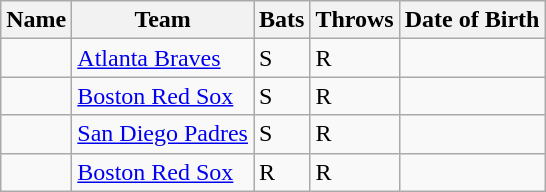<table class="wikitable sortable collapsible collapsed">
<tr>
<th>Name</th>
<th>Team</th>
<th>Bats</th>
<th>Throws</th>
<th>Date of Birth</th>
</tr>
<tr>
<td></td>
<td><a href='#'>Atlanta Braves</a></td>
<td>S</td>
<td>R</td>
<td></td>
</tr>
<tr>
<td></td>
<td><a href='#'>Boston Red Sox</a></td>
<td>S</td>
<td>R</td>
<td></td>
</tr>
<tr>
<td></td>
<td><a href='#'>San Diego Padres</a></td>
<td>S</td>
<td>R</td>
<td></td>
</tr>
<tr>
<td></td>
<td><a href='#'>Boston Red Sox</a></td>
<td>R</td>
<td>R</td>
<td></td>
</tr>
</table>
